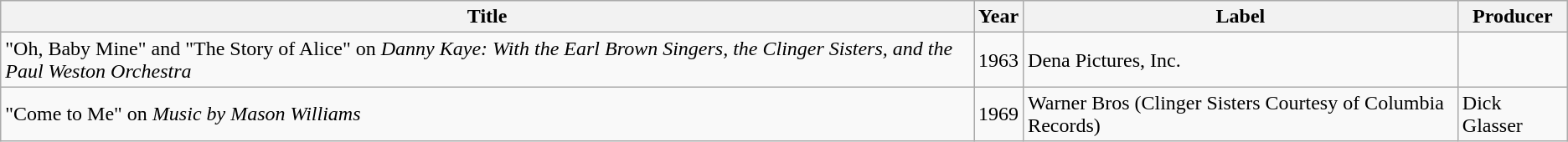<table class="wikitable">
<tr>
<th>Title</th>
<th>Year</th>
<th>Label</th>
<th>Producer</th>
</tr>
<tr>
<td>"Oh, Baby Mine" and "The Story of Alice" on <em>Danny Kaye: With the Earl Brown Singers, the Clinger Sisters, and the Paul Weston Orchestra</em></td>
<td>1963</td>
<td>Dena Pictures, Inc.</td>
<td></td>
</tr>
<tr>
<td>"Come to Me" on <em>Music by Mason Williams</em></td>
<td>1969</td>
<td>Warner Bros (Clinger Sisters Courtesy of Columbia Records)</td>
<td>Dick Glasser</td>
</tr>
</table>
